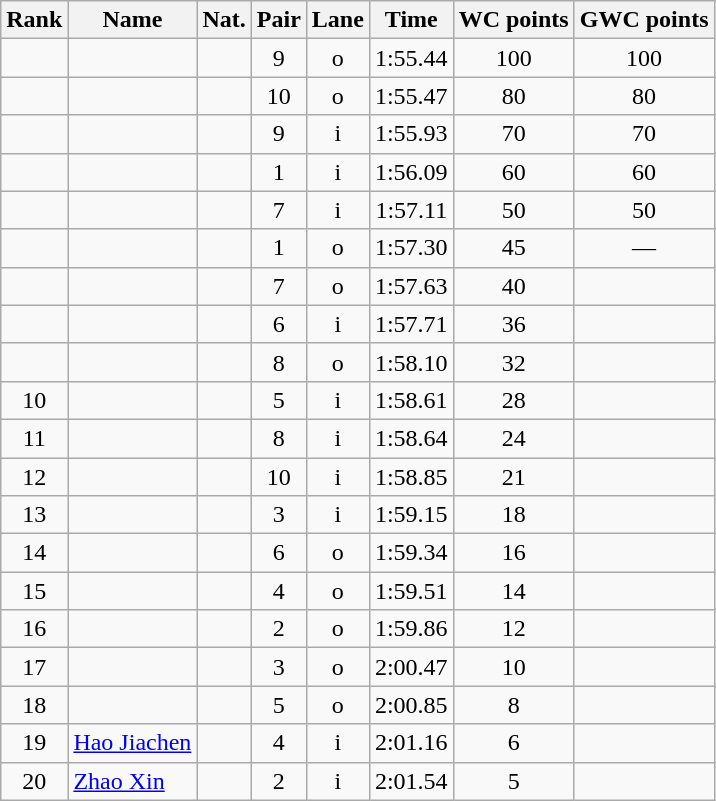<table class="wikitable sortable" style="text-align:center">
<tr>
<th>Rank</th>
<th>Name</th>
<th>Nat.</th>
<th>Pair</th>
<th>Lane</th>
<th>Time</th>
<th>WC points</th>
<th>GWC points</th>
</tr>
<tr>
<td></td>
<td align=left></td>
<td></td>
<td>9</td>
<td>o</td>
<td>1:55.44</td>
<td>100</td>
<td>100</td>
</tr>
<tr>
<td></td>
<td align=left></td>
<td></td>
<td>10</td>
<td>o</td>
<td>1:55.47</td>
<td>80</td>
<td>80</td>
</tr>
<tr>
<td></td>
<td align=left></td>
<td></td>
<td>9</td>
<td>i</td>
<td>1:55.93</td>
<td>70</td>
<td>70</td>
</tr>
<tr>
<td></td>
<td align=left></td>
<td></td>
<td>1</td>
<td>i</td>
<td>1:56.09</td>
<td>60</td>
<td>60</td>
</tr>
<tr>
<td></td>
<td align=left></td>
<td></td>
<td>7</td>
<td>i</td>
<td>1:57.11</td>
<td>50</td>
<td>50</td>
</tr>
<tr>
<td></td>
<td align=left></td>
<td></td>
<td>1</td>
<td>o</td>
<td>1:57.30</td>
<td>45</td>
<td>—</td>
</tr>
<tr>
<td></td>
<td align=left></td>
<td></td>
<td>7</td>
<td>o</td>
<td>1:57.63</td>
<td>40</td>
<td></td>
</tr>
<tr>
<td></td>
<td align=left></td>
<td></td>
<td>6</td>
<td>i</td>
<td>1:57.71</td>
<td>36</td>
<td></td>
</tr>
<tr>
<td></td>
<td align=left></td>
<td></td>
<td>8</td>
<td>o</td>
<td>1:58.10</td>
<td>32</td>
<td></td>
</tr>
<tr>
<td>10</td>
<td align=left></td>
<td></td>
<td>5</td>
<td>i</td>
<td>1:58.61</td>
<td>28</td>
<td></td>
</tr>
<tr>
<td>11</td>
<td align=left></td>
<td></td>
<td>8</td>
<td>i</td>
<td>1:58.64</td>
<td>24</td>
<td></td>
</tr>
<tr>
<td>12</td>
<td align=left></td>
<td></td>
<td>10</td>
<td>i</td>
<td>1:58.85</td>
<td>21</td>
<td></td>
</tr>
<tr>
<td>13</td>
<td align=left></td>
<td></td>
<td>3</td>
<td>i</td>
<td>1:59.15</td>
<td>18</td>
<td></td>
</tr>
<tr>
<td>14</td>
<td align=left></td>
<td></td>
<td>6</td>
<td>o</td>
<td>1:59.34</td>
<td>16</td>
<td></td>
</tr>
<tr>
<td>15</td>
<td align=left></td>
<td></td>
<td>4</td>
<td>o</td>
<td>1:59.51</td>
<td>14</td>
<td></td>
</tr>
<tr>
<td>16</td>
<td align=left></td>
<td></td>
<td>2</td>
<td>o</td>
<td>1:59.86</td>
<td>12</td>
<td></td>
</tr>
<tr>
<td>17</td>
<td align=left></td>
<td></td>
<td>3</td>
<td>o</td>
<td>2:00.47</td>
<td>10</td>
<td></td>
</tr>
<tr>
<td>18</td>
<td align=left></td>
<td></td>
<td>5</td>
<td>o</td>
<td>2:00.85</td>
<td>8</td>
<td></td>
</tr>
<tr>
<td>19</td>
<td align=left><a href='#'>Hao Jiachen</a></td>
<td></td>
<td>4</td>
<td>i</td>
<td>2:01.16</td>
<td>6</td>
<td></td>
</tr>
<tr>
<td>20</td>
<td align=left><a href='#'>Zhao Xin</a></td>
<td></td>
<td>2</td>
<td>i</td>
<td>2:01.54</td>
<td>5</td>
<td></td>
</tr>
</table>
